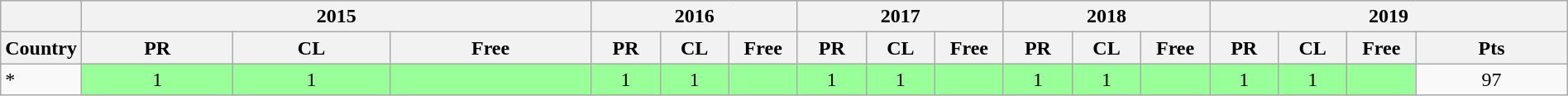<table class="wikitable sortable" width=100% style="border-collapse:collapse;">
<tr style="background:#eee; font-weight:bold; text-align:center;">
<th> </th>
<th colspan=3>2015</th>
<th colspan=3>2016</th>
<th colspan=3>2017</th>
<th colspan="3">2018</th>
<th colspan="4">2019</th>
</tr>
<tr style="background:#eee; font-weight:bold; text-align:center;">
<th style="width:3em; text-align:left;">Country</th>
<th><strong>PR</strong></th>
<th><strong>CL</strong></th>
<th><strong>Free</strong></th>
<th style="width:3em;">PR</th>
<th style="width:3em;">CL</th>
<th style="width:3em;">Free</th>
<th style="width:3em;">PR</th>
<th style="width:3em;">CL</th>
<th style="width:3em;">Free</th>
<th style="width:3em;">PR</th>
<th style="width:3em;">CL</th>
<th style="width:3em;">Free</th>
<th style="width:3em;">PR</th>
<th style="width:3em;">CL</th>
<th style="width:3em;">Free</th>
<th><strong>Pts</strong></th>
</tr>
<tr align=center>
<td align=left>*</td>
<td style="background:#9f9;">1</td>
<td style="background:#9f9;">1</td>
<td style="background:#9f9;"></td>
<td style="background:#9f9;">1</td>
<td style="background:#9f9;">1</td>
<td style="background:#9f9;"></td>
<td style="background:#9f9;">1</td>
<td style="background:#9f9;">1</td>
<td style="background:#9f9;"></td>
<td style="background:#9f9;">1</td>
<td style="background:#9f9;">1</td>
<td style="background:#9f9;"></td>
<td style="background:#9f9;">1</td>
<td style="background:#9f9;">1</td>
<td style="background:#9f9;"></td>
<td>97</td>
</tr>
</table>
